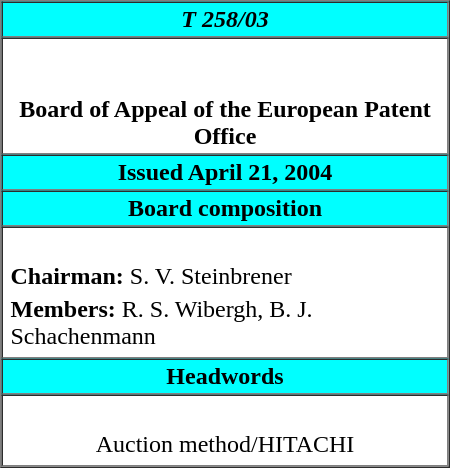<table cellpadding="2" cellspacing="0" border="1" align="right" style="margin-left: 0.5em" width=300px>
<tr>
<th bgcolor="00FFFF"><strong><em>T 258/03</em></strong></th>
</tr>
<tr>
<td align="center"><br><br><strong>Board of Appeal of the European Patent Office</strong></td>
</tr>
<tr>
<th bgcolor="00FFFF">Issued April 21, 2004</th>
</tr>
<tr>
<th bgcolor="00FFFF"><strong>Board composition</strong></th>
</tr>
<tr>
<td><br><table align="center">
<tr>
<td><strong>Chairman:</strong> S. V. Steinbrener</td>
</tr>
<tr>
<td><strong>Members:</strong> R. S. Wibergh, B. J. Schachenmann</td>
</tr>
</table>
</td>
</tr>
<tr>
<th bgcolor="00FFFF"><strong>Headwords</strong></th>
</tr>
<tr>
<td><br><table align="center">
<tr>
<td>Auction method/HITACHI</td>
</tr>
</table>
</td>
</tr>
<tr>
</tr>
</table>
